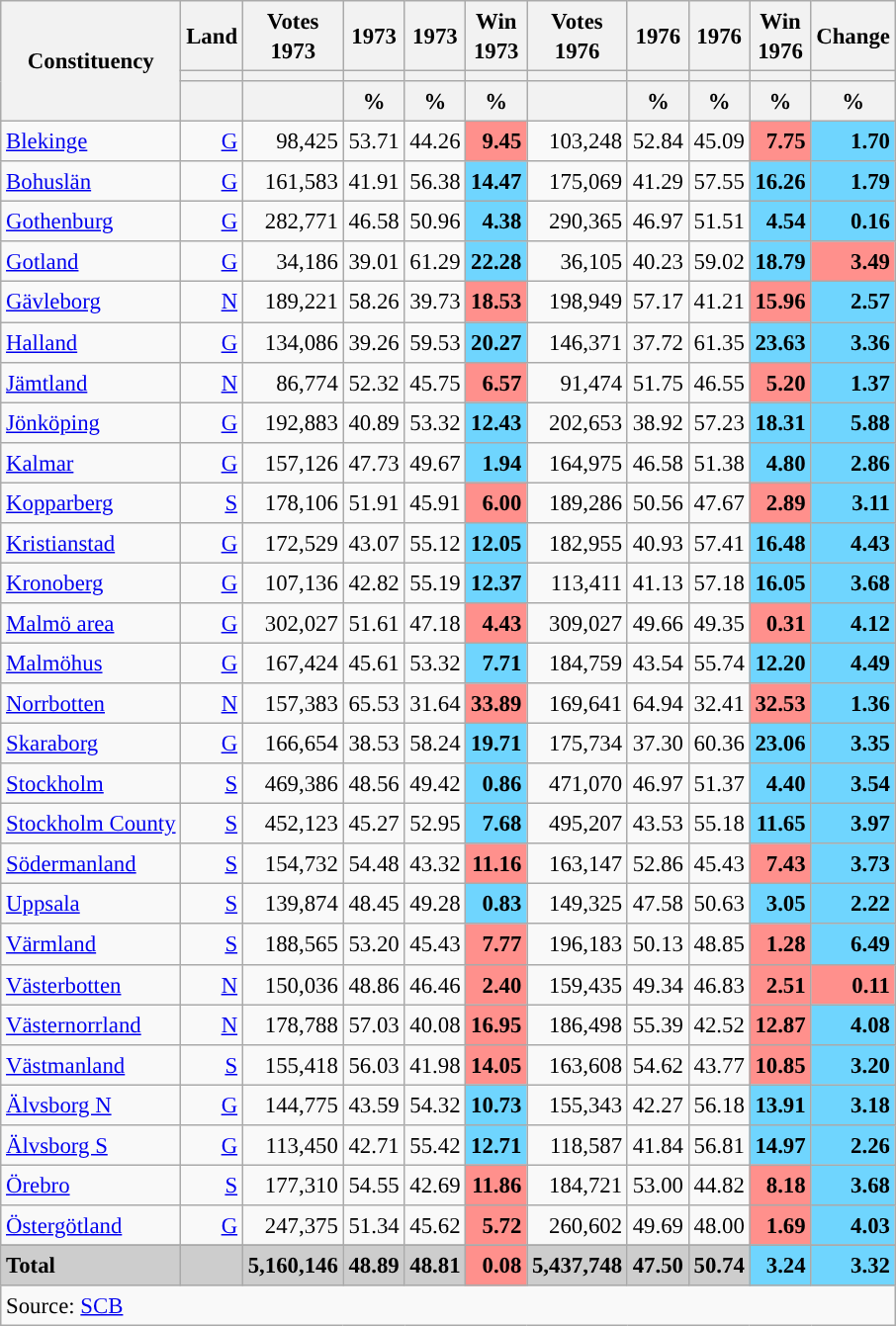<table class="wikitable sortable" style="text-align:right; font-size:95%; line-height:20px;">
<tr>
<th rowspan="3">Constituency</th>
<th>Land</th>
<th width="30px" class="unsortable">Votes 1973</th>
<th> 1973</th>
<th> 1973</th>
<th width="30px" class="unsortable">Win 1973</th>
<th width="30px" class="unsortable">Votes 1976</th>
<th> 1976</th>
<th> 1976</th>
<th width="30px" class="unsortable">Win 1976</th>
<th width="30px" class="unsortable">Change</th>
</tr>
<tr>
<th></th>
<th></th>
<th style="background:"></th>
<th style="background:"></th>
<th></th>
<th></th>
<th style="background:"></th>
<th style="background:"></th>
<th></th>
<th></th>
</tr>
<tr>
<th data-sort-type="number"></th>
<th data-sort-type="number"></th>
<th data-sort-type="number">%</th>
<th data-sort-type="number">%</th>
<th data-sort-type="number">%</th>
<th data-sort-type="number"></th>
<th data-sort-type="number">%</th>
<th data-sort-type="number">%</th>
<th data-sort-type="number">%</th>
<th data-sort-type="number">%</th>
</tr>
<tr>
<td align="left"><a href='#'>Blekinge</a></td>
<td><a href='#'>G</a></td>
<td>98,425</td>
<td>53.71</td>
<td>44.26</td>
<td bgcolor=#ff908c><strong>9.45</strong></td>
<td>103,248</td>
<td>52.84</td>
<td>45.09</td>
<td bgcolor=#ff908c><strong>7.75</strong></td>
<td bgcolor=#6fd5fe><strong>1.70</strong></td>
</tr>
<tr>
<td align="left"><a href='#'>Bohuslän</a></td>
<td><a href='#'>G</a></td>
<td>161,583</td>
<td>41.91</td>
<td>56.38</td>
<td bgcolor=#6fd5fe><strong>14.47</strong></td>
<td>175,069</td>
<td>41.29</td>
<td>57.55</td>
<td bgcolor=#6fd5fe><strong>16.26</strong></td>
<td bgcolor=#6fd5fe><strong>1.79</strong></td>
</tr>
<tr>
<td align="left"><a href='#'>Gothenburg</a></td>
<td><a href='#'>G</a></td>
<td>282,771</td>
<td>46.58</td>
<td>50.96</td>
<td bgcolor=#6fd5fe><strong>4.38</strong></td>
<td>290,365</td>
<td>46.97</td>
<td>51.51</td>
<td bgcolor=#6fd5fe><strong>4.54</strong></td>
<td bgcolor=#6fd5fe><strong>0.16</strong></td>
</tr>
<tr>
<td align="left"><a href='#'>Gotland</a></td>
<td><a href='#'>G</a></td>
<td>34,186</td>
<td>39.01</td>
<td>61.29</td>
<td bgcolor=#6fd5fe><strong>22.28</strong></td>
<td>36,105</td>
<td>40.23</td>
<td>59.02</td>
<td bgcolor=#6fd5fe><strong>18.79</strong></td>
<td bgcolor=#ff908c><strong>3.49</strong></td>
</tr>
<tr>
<td align="left"><a href='#'>Gävleborg</a></td>
<td><a href='#'>N</a></td>
<td>189,221</td>
<td>58.26</td>
<td>39.73</td>
<td bgcolor=#ff908c><strong>18.53</strong></td>
<td>198,949</td>
<td>57.17</td>
<td>41.21</td>
<td bgcolor=#ff908c><strong>15.96</strong></td>
<td bgcolor=#6fd5fe><strong>2.57</strong></td>
</tr>
<tr>
<td align="left"><a href='#'>Halland</a></td>
<td><a href='#'>G</a></td>
<td>134,086</td>
<td>39.26</td>
<td>59.53</td>
<td bgcolor=#6fd5fe><strong>20.27</strong></td>
<td>146,371</td>
<td>37.72</td>
<td>61.35</td>
<td bgcolor=#6fd5fe><strong>23.63</strong></td>
<td bgcolor=#6fd5fe><strong>3.36</strong></td>
</tr>
<tr>
<td align="left"><a href='#'>Jämtland</a></td>
<td><a href='#'>N</a></td>
<td>86,774</td>
<td>52.32</td>
<td>45.75</td>
<td bgcolor=#ff908c><strong>6.57</strong></td>
<td>91,474</td>
<td>51.75</td>
<td>46.55</td>
<td bgcolor=#ff908c><strong>5.20</strong></td>
<td bgcolor=#6fd5fe><strong>1.37</strong></td>
</tr>
<tr>
<td align="left"><a href='#'>Jönköping</a></td>
<td><a href='#'>G</a></td>
<td>192,883</td>
<td>40.89</td>
<td>53.32</td>
<td bgcolor=#6fd5fe><strong>12.43</strong></td>
<td>202,653</td>
<td>38.92</td>
<td>57.23</td>
<td bgcolor=#6fd5fe><strong>18.31</strong></td>
<td bgcolor=#6fd5fe><strong>5.88</strong></td>
</tr>
<tr>
<td align="left"><a href='#'>Kalmar</a></td>
<td><a href='#'>G</a></td>
<td>157,126</td>
<td>47.73</td>
<td>49.67</td>
<td bgcolor=#6fd5fe><strong>1.94</strong></td>
<td>164,975</td>
<td>46.58</td>
<td>51.38</td>
<td bgcolor=#6fd5fe><strong>4.80</strong></td>
<td bgcolor=#6fd5fe><strong>2.86</strong></td>
</tr>
<tr>
<td align="left"><a href='#'>Kopparberg</a></td>
<td><a href='#'>S</a></td>
<td>178,106</td>
<td>51.91</td>
<td>45.91</td>
<td bgcolor=#ff908c><strong>6.00</strong></td>
<td>189,286</td>
<td>50.56</td>
<td>47.67</td>
<td bgcolor=#ff908c><strong>2.89</strong></td>
<td bgcolor=#6fd5fe><strong>3.11</strong></td>
</tr>
<tr>
<td align="left"><a href='#'>Kristianstad</a></td>
<td><a href='#'>G</a></td>
<td>172,529</td>
<td>43.07</td>
<td>55.12</td>
<td bgcolor=#6fd5fe><strong>12.05</strong></td>
<td>182,955</td>
<td>40.93</td>
<td>57.41</td>
<td bgcolor=#6fd5fe><strong>16.48</strong></td>
<td bgcolor=#6fd5fe><strong>4.43</strong></td>
</tr>
<tr>
<td align="left"><a href='#'>Kronoberg</a></td>
<td><a href='#'>G</a></td>
<td>107,136</td>
<td>42.82</td>
<td>55.19</td>
<td bgcolor=#6fd5fe><strong>12.37</strong></td>
<td>113,411</td>
<td>41.13</td>
<td>57.18</td>
<td bgcolor=#6fd5fe><strong>16.05</strong></td>
<td bgcolor=#6fd5fe><strong>3.68</strong></td>
</tr>
<tr>
<td align="left"><a href='#'>Malmö area</a></td>
<td><a href='#'>G</a></td>
<td>302,027</td>
<td>51.61</td>
<td>47.18</td>
<td bgcolor=#ff908c><strong>4.43</strong></td>
<td>309,027</td>
<td>49.66</td>
<td>49.35</td>
<td bgcolor=#ff908c><strong>0.31</strong></td>
<td bgcolor=#6fd5fe><strong>4.12</strong></td>
</tr>
<tr>
<td align="left"><a href='#'>Malmöhus</a></td>
<td><a href='#'>G</a></td>
<td>167,424</td>
<td>45.61</td>
<td>53.32</td>
<td bgcolor=#6fd5fe><strong>7.71</strong></td>
<td>184,759</td>
<td>43.54</td>
<td>55.74</td>
<td bgcolor=#6fd5fe><strong>12.20</strong></td>
<td bgcolor=#6fd5fe><strong>4.49</strong></td>
</tr>
<tr>
<td align="left"><a href='#'>Norrbotten</a></td>
<td><a href='#'>N</a></td>
<td>157,383</td>
<td>65.53</td>
<td>31.64</td>
<td bgcolor=#ff908c><strong>33.89</strong></td>
<td>169,641</td>
<td>64.94</td>
<td>32.41</td>
<td bgcolor=#ff908c><strong>32.53</strong></td>
<td bgcolor=#6fd5fe><strong>1.36</strong></td>
</tr>
<tr>
<td align="left"><a href='#'>Skaraborg</a></td>
<td><a href='#'>G</a></td>
<td>166,654</td>
<td>38.53</td>
<td>58.24</td>
<td bgcolor=#6fd5fe><strong>19.71</strong></td>
<td>175,734</td>
<td>37.30</td>
<td>60.36</td>
<td bgcolor=#6fd5fe><strong>23.06</strong></td>
<td bgcolor=#6fd5fe><strong>3.35</strong></td>
</tr>
<tr>
<td align="left"><a href='#'>Stockholm</a></td>
<td><a href='#'>S</a></td>
<td>469,386</td>
<td>48.56</td>
<td>49.42</td>
<td bgcolor=#6fd5fe><strong>0.86</strong></td>
<td>471,070</td>
<td>46.97</td>
<td>51.37</td>
<td bgcolor=#6fd5fe><strong>4.40</strong></td>
<td bgcolor=#6fd5fe><strong>3.54</strong></td>
</tr>
<tr>
<td align="left"><a href='#'>Stockholm County</a></td>
<td><a href='#'>S</a></td>
<td>452,123</td>
<td>45.27</td>
<td>52.95</td>
<td bgcolor=#6fd5fe><strong>7.68</strong></td>
<td>495,207</td>
<td>43.53</td>
<td>55.18</td>
<td bgcolor=#6fd5fe><strong>11.65</strong></td>
<td bgcolor=#6fd5fe><strong>3.97</strong></td>
</tr>
<tr>
<td align="left"><a href='#'>Södermanland</a></td>
<td><a href='#'>S</a></td>
<td>154,732</td>
<td>54.48</td>
<td>43.32</td>
<td bgcolor=#ff908c><strong>11.16</strong></td>
<td>163,147</td>
<td>52.86</td>
<td>45.43</td>
<td bgcolor=#ff908c><strong>7.43</strong></td>
<td bgcolor=#6fd5fe><strong>3.73</strong></td>
</tr>
<tr>
<td align="left"><a href='#'>Uppsala</a></td>
<td><a href='#'>S</a></td>
<td>139,874</td>
<td>48.45</td>
<td>49.28</td>
<td bgcolor=#6fd5fe><strong>0.83</strong></td>
<td>149,325</td>
<td>47.58</td>
<td>50.63</td>
<td bgcolor=#6fd5fe><strong>3.05</strong></td>
<td bgcolor=#6fd5fe><strong>2.22</strong></td>
</tr>
<tr>
<td align="left"><a href='#'>Värmland</a></td>
<td><a href='#'>S</a></td>
<td>188,565</td>
<td>53.20</td>
<td>45.43</td>
<td bgcolor=#ff908c><strong>7.77</strong></td>
<td>196,183</td>
<td>50.13</td>
<td>48.85</td>
<td bgcolor=#ff908c><strong>1.28</strong></td>
<td bgcolor=#6fd5fe><strong>6.49</strong></td>
</tr>
<tr>
<td align="left"><a href='#'>Västerbotten</a></td>
<td><a href='#'>N</a></td>
<td>150,036</td>
<td>48.86</td>
<td>46.46</td>
<td bgcolor=#ff908c><strong>2.40</strong></td>
<td>159,435</td>
<td>49.34</td>
<td>46.83</td>
<td bgcolor=#ff908c><strong>2.51</strong></td>
<td bgcolor=#ff908c><strong>0.11</strong></td>
</tr>
<tr>
<td align="left"><a href='#'>Västernorrland</a></td>
<td><a href='#'>N</a></td>
<td>178,788</td>
<td>57.03</td>
<td>40.08</td>
<td bgcolor=#ff908c><strong>16.95</strong></td>
<td>186,498</td>
<td>55.39</td>
<td>42.52</td>
<td bgcolor=#ff908c><strong>12.87</strong></td>
<td bgcolor=#6fd5fe><strong>4.08</strong></td>
</tr>
<tr>
<td align="left"><a href='#'>Västmanland</a></td>
<td><a href='#'>S</a></td>
<td>155,418</td>
<td>56.03</td>
<td>41.98</td>
<td bgcolor=#ff908c><strong>14.05</strong></td>
<td>163,608</td>
<td>54.62</td>
<td>43.77</td>
<td bgcolor=#ff908c><strong>10.85</strong></td>
<td bgcolor=#6fd5fe><strong>3.20</strong></td>
</tr>
<tr>
<td align="left"><a href='#'>Älvsborg N</a></td>
<td><a href='#'>G</a></td>
<td>144,775</td>
<td>43.59</td>
<td>54.32</td>
<td bgcolor=#6fd5fe><strong>10.73</strong></td>
<td>155,343</td>
<td>42.27</td>
<td>56.18</td>
<td bgcolor=#6fd5fe><strong>13.91</strong></td>
<td bgcolor=#6fd5fe><strong>3.18</strong></td>
</tr>
<tr>
<td align="left"><a href='#'>Älvsborg S</a></td>
<td><a href='#'>G</a></td>
<td>113,450</td>
<td>42.71</td>
<td>55.42</td>
<td bgcolor=#6fd5fe><strong>12.71</strong></td>
<td>118,587</td>
<td>41.84</td>
<td>56.81</td>
<td bgcolor=#6fd5fe><strong>14.97</strong></td>
<td bgcolor=#6fd5fe><strong>2.26</strong></td>
</tr>
<tr>
<td align="left"><a href='#'>Örebro</a></td>
<td><a href='#'>S</a></td>
<td>177,310</td>
<td>54.55</td>
<td>42.69</td>
<td bgcolor=#ff908c><strong>11.86</strong></td>
<td>184,721</td>
<td>53.00</td>
<td>44.82</td>
<td bgcolor=#ff908c><strong>8.18</strong></td>
<td bgcolor=#6fd5fe><strong>3.68</strong></td>
</tr>
<tr>
<td align="left"><a href='#'>Östergötland</a></td>
<td><a href='#'>G</a></td>
<td>247,375</td>
<td>51.34</td>
<td>45.62</td>
<td bgcolor=#ff908c><strong>5.72</strong></td>
<td>260,602</td>
<td>49.69</td>
<td>48.00</td>
<td bgcolor=#ff908c><strong>1.69</strong></td>
<td bgcolor=#6fd5fe><strong>4.03</strong></td>
</tr>
<tr>
</tr>
<tr style="background:#CDCDCD;">
<td align="left"><strong>Total</strong></td>
<td></td>
<td><strong>5,160,146</strong></td>
<td><strong>48.89</strong></td>
<td><strong>48.81</strong></td>
<td bgcolor=#ff908c><strong>0.08</strong></td>
<td><strong>5,437,748</strong></td>
<td><strong>47.50</strong></td>
<td><strong>50.74</strong></td>
<td bgcolor=#6fd5fe><strong>3.24</strong></td>
<td bgcolor=#6fd5fe><strong>3.32</strong></td>
</tr>
<tr>
<td colspan="11" align="left">Source: <a href='#'>SCB</a></td>
</tr>
</table>
